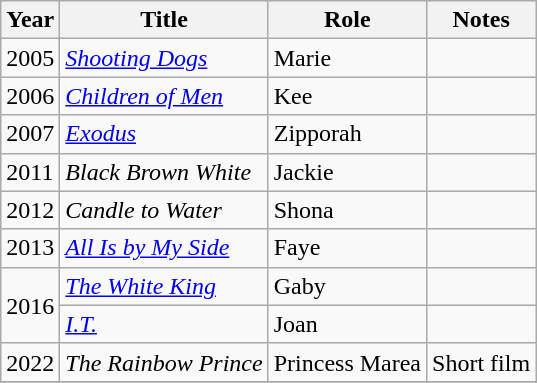<table class="wikitable">
<tr>
<th>Year</th>
<th>Title</th>
<th>Role</th>
<th>Notes</th>
</tr>
<tr>
<td>2005</td>
<td><em><a href='#'>Shooting Dogs</a></em></td>
<td>Marie</td>
<td></td>
</tr>
<tr>
<td>2006</td>
<td><em><a href='#'>Children of Men</a></em></td>
<td>Kee</td>
<td></td>
</tr>
<tr>
<td>2007</td>
<td><em><a href='#'>Exodus</a></em></td>
<td>Zipporah</td>
<td></td>
</tr>
<tr>
<td>2011</td>
<td><em>Black Brown White</em></td>
<td>Jackie</td>
<td></td>
</tr>
<tr>
<td>2012</td>
<td><em>Candle to Water</em></td>
<td>Shona</td>
<td></td>
</tr>
<tr>
<td>2013</td>
<td><em><a href='#'>All Is by My Side</a></em></td>
<td>Faye</td>
<td></td>
</tr>
<tr>
<td rowspan="2">2016</td>
<td><em><a href='#'>The White King</a></em></td>
<td>Gaby</td>
<td></td>
</tr>
<tr>
<td><em><a href='#'>I.T.</a></em></td>
<td>Joan</td>
<td></td>
</tr>
<tr>
<td>2022</td>
<td><em>The Rainbow Prince</em></td>
<td>Princess Marea</td>
<td>Short film</td>
</tr>
<tr>
</tr>
</table>
